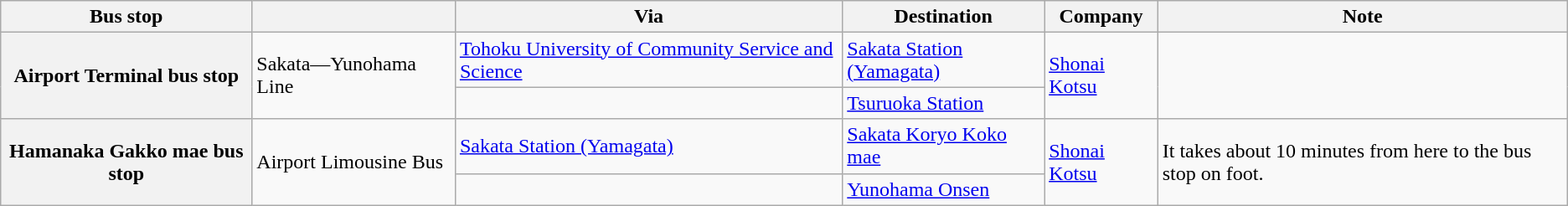<table class="wikitable plainrowheaders">
<tr>
<th scope="col">Bus stop</th>
<th scope="col"></th>
<th scope="col">Via</th>
<th scope="col">Destination</th>
<th scope="col">Company</th>
<th scope="col">Note</th>
</tr>
<tr>
<th scope="row" rowspan=2>Airport Terminal bus stop</th>
<td rowspan=2>Sakata―Yunohama Line</td>
<td><a href='#'>Tohoku University of Community Service and Science</a></td>
<td><a href='#'>Sakata Station (Yamagata)</a></td>
<td rowspan=2><a href='#'>Shonai Kotsu</a></td>
<td rowspan=2></td>
</tr>
<tr>
<td></td>
<td><a href='#'>Tsuruoka Station</a></td>
</tr>
<tr>
<th scope="row" rowspan=2>Hamanaka Gakko mae bus stop</th>
<td rowspan=2>Airport Limousine Bus</td>
<td><a href='#'>Sakata Station (Yamagata)</a></td>
<td><a href='#'>Sakata Koryo Koko mae</a></td>
<td rowspan=2><a href='#'>Shonai Kotsu</a></td>
<td rowspan=2>It takes about 10 minutes from here to the bus stop on foot.</td>
</tr>
<tr>
<td></td>
<td><a href='#'>Yunohama Onsen</a></td>
</tr>
</table>
